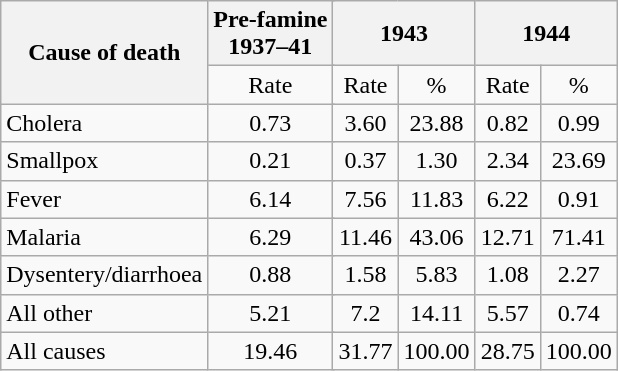<table class="wikitable">
<tr>
<th rowspan="2" style="text-align: center;">Cause of death</th>
<th colspan="2" style="text-align: center;">Pre-famine<br>1937–41</th>
<th colspan="2" style="text-align: center;">1943</th>
<th colspan="2" style="text-align: center;">1944</th>
</tr>
<tr>
<td colspan="2" style="text-align: center;">Rate</td>
<td style="text-align: center;">Rate</td>
<td style="text-align: center;">%</td>
<td style="text-align: center;">Rate</td>
<td style="text-align: center;">%</td>
</tr>
<tr>
<td>Cholera</td>
<td colspan="2" style="text-align: center;">0.73</td>
<td style="text-align: center;">3.60</td>
<td style="text-align: center;">23.88</td>
<td style="text-align: center;">0.82</td>
<td style="text-align: center;">0.99</td>
</tr>
<tr>
<td>Smallpox</td>
<td colspan="2" style="text-align: center;">0.21</td>
<td style="text-align: center;">0.37</td>
<td style="text-align: center;">1.30</td>
<td style="text-align: center;">2.34</td>
<td style="text-align: center;">23.69</td>
</tr>
<tr>
<td>Fever</td>
<td colspan="2" style="text-align: center;">6.14</td>
<td style="text-align: center;">7.56</td>
<td style="text-align: center;">11.83</td>
<td style="text-align: center;">6.22</td>
<td style="text-align: center;">0.91</td>
</tr>
<tr>
<td>Malaria</td>
<td colspan="2" style="text-align: center;">6.29</td>
<td style="text-align: center;">11.46</td>
<td style="text-align: center;">43.06</td>
<td style="text-align: center;">12.71</td>
<td style="text-align: center;">71.41</td>
</tr>
<tr>
<td>Dysentery/diarrhoea</td>
<td colspan="2" style="text-align: center;">0.88</td>
<td style="text-align: center;">1.58</td>
<td style="text-align: center;">5.83</td>
<td style="text-align: center;">1.08</td>
<td style="text-align: center;">2.27</td>
</tr>
<tr>
<td>All other</td>
<td colspan="2" style="text-align: center;">5.21</td>
<td style="text-align: center;">7.2</td>
<td style="text-align: center;">14.11</td>
<td style="text-align: center;">5.57</td>
<td style="text-align: center;">0.74</td>
</tr>
<tr>
<td>All causes</td>
<td colspan="2" style="text-align: center;">19.46</td>
<td style="text-align: center;">31.77</td>
<td style="text-align: center;">100.00</td>
<td style="text-align: center;">28.75</td>
<td style="text-align: center;">100.00</td>
</tr>
</table>
